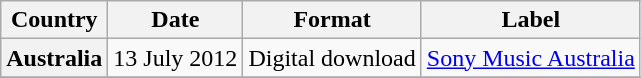<table class="wikitable plainrowheaders">
<tr>
<th scope="col">Country</th>
<th scope="col">Date</th>
<th scope="col">Format</th>
<th scope="col">Label</th>
</tr>
<tr>
<th scope="row">Australia</th>
<td>13 July 2012</td>
<td>Digital download</td>
<td><a href='#'>Sony Music Australia</a></td>
</tr>
<tr>
</tr>
</table>
